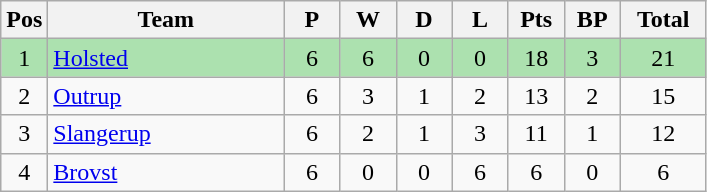<table class="wikitable" style="font-size: 100%">
<tr>
<th width=20>Pos</th>
<th width=150>Team</th>
<th width=30>P</th>
<th width=30>W</th>
<th width=30>D</th>
<th width=30>L</th>
<th width=30>Pts</th>
<th width=30>BP</th>
<th width=50>Total</th>
</tr>
<tr align=center style="background:#ACE1AF;">
<td>1</td>
<td align="left"><a href='#'>Holsted</a></td>
<td>6</td>
<td>6</td>
<td>0</td>
<td>0</td>
<td>18</td>
<td>3</td>
<td>21</td>
</tr>
<tr align=center>
<td>2</td>
<td align="left"><a href='#'>Outrup</a></td>
<td>6</td>
<td>3</td>
<td>1</td>
<td>2</td>
<td>13</td>
<td>2</td>
<td>15</td>
</tr>
<tr align=center>
<td>3</td>
<td align="left"><a href='#'>Slangerup</a></td>
<td>6</td>
<td>2</td>
<td>1</td>
<td>3</td>
<td>11</td>
<td>1</td>
<td>12</td>
</tr>
<tr align=center>
<td>4</td>
<td align="left"><a href='#'>Brovst</a></td>
<td>6</td>
<td>0</td>
<td>0</td>
<td>6</td>
<td>6</td>
<td>0</td>
<td>6</td>
</tr>
</table>
